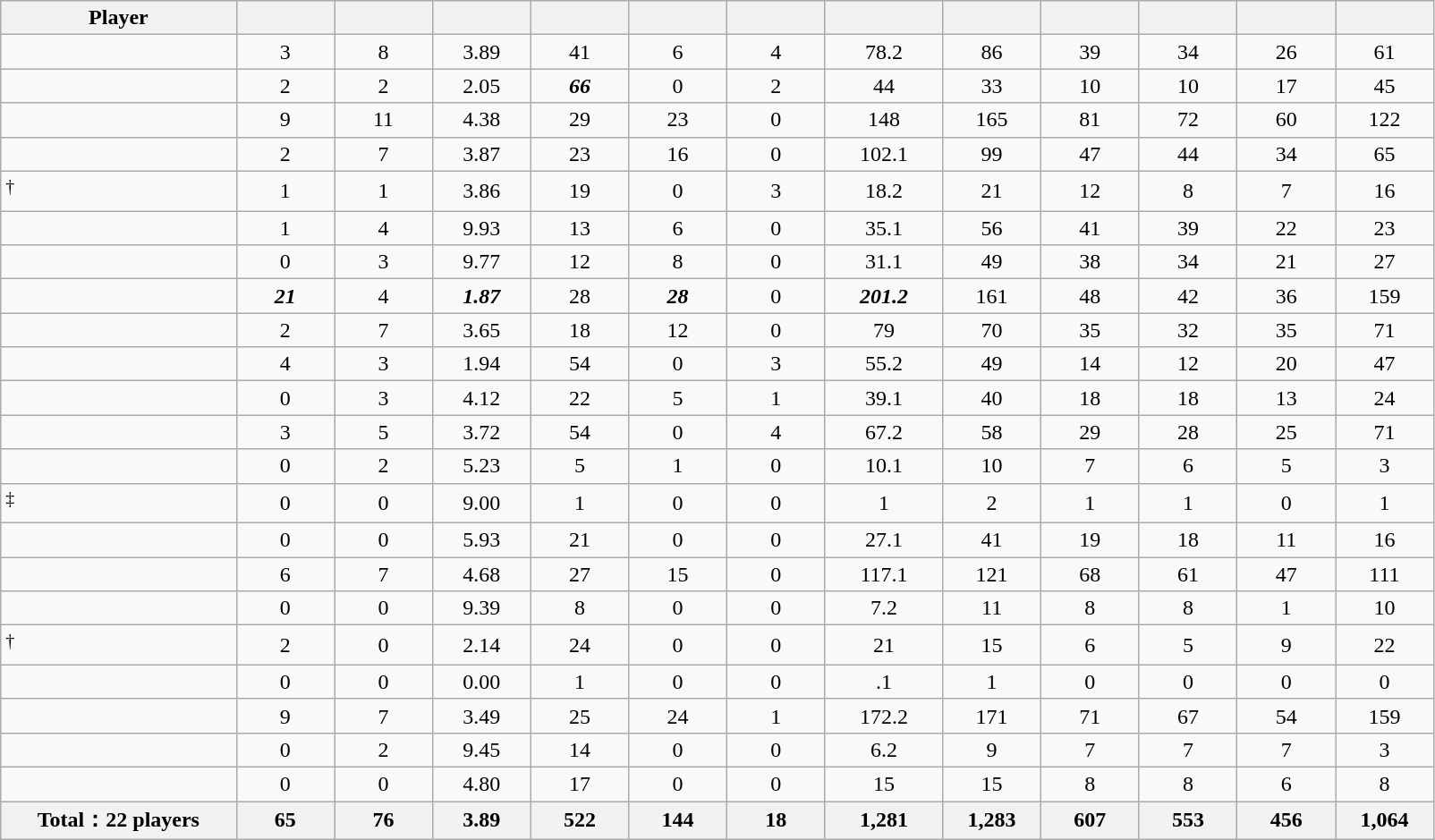<table class="wikitable sortable" style="text-align:center;">
<tr>
<th width="12%">Player</th>
<th width="5%"><a href='#'></a></th>
<th width="5%"><a href='#'></a></th>
<th width="5%"><a href='#'></a></th>
<th width="5%"><a href='#'></a></th>
<th width="5%"><a href='#'></a></th>
<th width="5%"><a href='#'></a></th>
<th width="6%"><a href='#'></a></th>
<th width="5%"><a href='#'></a></th>
<th width="5%"><a href='#'></a></th>
<th width="5%"><a href='#'></a></th>
<th width="5%"><a href='#'></a></th>
<th width="5%"><a href='#'></a></th>
</tr>
<tr>
<td align="left"></td>
<td>3</td>
<td>8</td>
<td>3.89</td>
<td>41</td>
<td>6</td>
<td>4</td>
<td>78.2</td>
<td>86</td>
<td>39</td>
<td>34</td>
<td>26</td>
<td>61</td>
</tr>
<tr>
<td align="left"></td>
<td>2</td>
<td>2</td>
<td>2.05</td>
<td><strong><em>66</em></strong></td>
<td>0</td>
<td>2</td>
<td>44</td>
<td>33</td>
<td>10</td>
<td>10</td>
<td>17</td>
<td>45</td>
</tr>
<tr>
<td align="left"></td>
<td>9</td>
<td>11</td>
<td>4.38</td>
<td>29</td>
<td>23</td>
<td>0</td>
<td>148</td>
<td>165</td>
<td>81</td>
<td>72</td>
<td>60</td>
<td>122</td>
</tr>
<tr>
<td align="left"></td>
<td>2</td>
<td>7</td>
<td>3.87</td>
<td>23</td>
<td>16</td>
<td>0</td>
<td>102.1</td>
<td>99</td>
<td>47</td>
<td>44</td>
<td>34</td>
<td>65</td>
</tr>
<tr>
<td align="left"><sup>†</sup></td>
<td>1</td>
<td>1</td>
<td>3.86</td>
<td>19</td>
<td>0</td>
<td>3</td>
<td>18.2</td>
<td>21</td>
<td>12</td>
<td>8</td>
<td>7</td>
<td>16</td>
</tr>
<tr>
<td align="left"></td>
<td>1</td>
<td>4</td>
<td>9.93</td>
<td>13</td>
<td>6</td>
<td>0</td>
<td>35.1</td>
<td>56</td>
<td>41</td>
<td>39</td>
<td>22</td>
<td>23</td>
</tr>
<tr>
<td align="left"></td>
<td>0</td>
<td>3</td>
<td>9.77</td>
<td>12</td>
<td>8</td>
<td>0</td>
<td>31.1</td>
<td>49</td>
<td>38</td>
<td>34</td>
<td>21</td>
<td>27</td>
</tr>
<tr>
<td align="left"></td>
<td><strong><em>21</em></strong></td>
<td>4</td>
<td><strong><em>1.87</em></strong></td>
<td>28</td>
<td><strong><em>28</em></strong></td>
<td>0</td>
<td><strong><em>201.2</em></strong></td>
<td>161</td>
<td>48</td>
<td>42</td>
<td>36</td>
<td>159</td>
</tr>
<tr>
<td align="left"></td>
<td>2</td>
<td>7</td>
<td>3.65</td>
<td>18</td>
<td>12</td>
<td>0</td>
<td>79</td>
<td>70</td>
<td>35</td>
<td>32</td>
<td>35</td>
<td>71</td>
</tr>
<tr>
<td align="left"></td>
<td>4</td>
<td>3</td>
<td>1.94</td>
<td>54</td>
<td>0</td>
<td>3</td>
<td>55.2</td>
<td>49</td>
<td>14</td>
<td>12</td>
<td>20</td>
<td>47</td>
</tr>
<tr>
<td align="left"></td>
<td>0</td>
<td>3</td>
<td>4.12</td>
<td>22</td>
<td>5</td>
<td>1</td>
<td>39.1</td>
<td>40</td>
<td>18</td>
<td>18</td>
<td>13</td>
<td>24</td>
</tr>
<tr>
<td align="left"></td>
<td>3</td>
<td>5</td>
<td>3.72</td>
<td>54</td>
<td>0</td>
<td>4</td>
<td>67.2</td>
<td>58</td>
<td>29</td>
<td>28</td>
<td>25</td>
<td>71</td>
</tr>
<tr>
<td align="left"></td>
<td>0</td>
<td>2</td>
<td>5.23</td>
<td>5</td>
<td>1</td>
<td>0</td>
<td>10.1</td>
<td>10</td>
<td>7</td>
<td>6</td>
<td>5</td>
<td>3</td>
</tr>
<tr>
<td align="left"><sup>‡</sup></td>
<td>0</td>
<td>0</td>
<td>9.00</td>
<td>1</td>
<td>0</td>
<td>0</td>
<td>1</td>
<td>2</td>
<td>1</td>
<td>1</td>
<td>0</td>
<td>1</td>
</tr>
<tr>
<td align="left"></td>
<td>0</td>
<td>0</td>
<td>5.93</td>
<td>21</td>
<td>0</td>
<td>0</td>
<td>27.1</td>
<td>41</td>
<td>19</td>
<td>18</td>
<td>11</td>
<td>16</td>
</tr>
<tr>
<td align="left"></td>
<td>6</td>
<td>7</td>
<td>4.68</td>
<td>27</td>
<td>15</td>
<td>0</td>
<td>117.1</td>
<td>121</td>
<td>68</td>
<td>61</td>
<td>47</td>
<td>111</td>
</tr>
<tr>
<td align="left"></td>
<td>0</td>
<td>0</td>
<td>9.39</td>
<td>8</td>
<td>0</td>
<td>0</td>
<td>7.2</td>
<td>11</td>
<td>8</td>
<td>8</td>
<td>1</td>
<td>10</td>
</tr>
<tr>
<td align="left"><sup>†</sup></td>
<td>2</td>
<td>0</td>
<td>2.14</td>
<td>24</td>
<td>0</td>
<td>0</td>
<td>21</td>
<td>15</td>
<td>6</td>
<td>5</td>
<td>9</td>
<td>22</td>
</tr>
<tr>
<td align="left"></td>
<td>0</td>
<td>0</td>
<td>0.00</td>
<td>1</td>
<td>0</td>
<td>0</td>
<td>.1</td>
<td>1</td>
<td>0</td>
<td>0</td>
<td>0</td>
<td>0</td>
</tr>
<tr>
<td align="left"></td>
<td>9</td>
<td>7</td>
<td>3.49</td>
<td>25</td>
<td>24</td>
<td>1</td>
<td>172.2</td>
<td>171</td>
<td>71</td>
<td>67</td>
<td>54</td>
<td>159</td>
</tr>
<tr>
<td align="left"></td>
<td>0</td>
<td>2</td>
<td>9.45</td>
<td>14</td>
<td>0</td>
<td>0</td>
<td>6.2</td>
<td>9</td>
<td>7</td>
<td>7</td>
<td>7</td>
<td>3</td>
</tr>
<tr>
<td align="left"></td>
<td>0</td>
<td>0</td>
<td>4.80</td>
<td>17</td>
<td>0</td>
<td>0</td>
<td>15</td>
<td>15</td>
<td>8</td>
<td>8</td>
<td>6</td>
<td>8</td>
</tr>
<tr>
<th>Total：22 players</th>
<th>65</th>
<th>76</th>
<th>3.89</th>
<th>522</th>
<th>144</th>
<th>18</th>
<th>1,281</th>
<th>1,283</th>
<th>607</th>
<th>553</th>
<th>456</th>
<th>1,064</th>
</tr>
</table>
